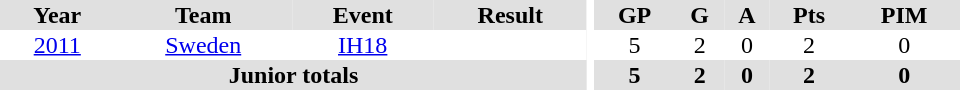<table border="0" cellpadding="1" cellspacing="0" ID="Table3" style="text-align:center; width:40em">
<tr ALIGN="center" bgcolor="#e0e0e0">
<th>Year</th>
<th>Team</th>
<th>Event</th>
<th>Result</th>
<th rowspan="99" bgcolor="#ffffff"></th>
<th>GP</th>
<th>G</th>
<th>A</th>
<th>Pts</th>
<th>PIM</th>
</tr>
<tr>
<td><a href='#'>2011</a></td>
<td><a href='#'>Sweden</a></td>
<td><a href='#'>IH18</a></td>
<td></td>
<td>5</td>
<td>2</td>
<td>0</td>
<td>2</td>
<td>0</td>
</tr>
<tr bgcolor="#e0e0e0">
<th colspan="4">Junior totals</th>
<th>5</th>
<th>2</th>
<th>0</th>
<th>2</th>
<th>0</th>
</tr>
</table>
